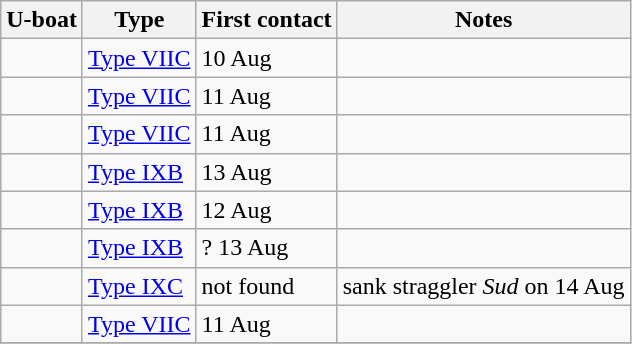<table class="wikitable">
<tr>
<th>U-boat</th>
<th>Type</th>
<th>First contact</th>
<th>Notes</th>
</tr>
<tr>
<td></td>
<td><a href='#'>Type VIIC</a></td>
<td>10 Aug</td>
<td> </td>
</tr>
<tr>
<td></td>
<td><a href='#'>Type VIIC</a></td>
<td>11 Aug</td>
<td> </td>
</tr>
<tr>
<td></td>
<td><a href='#'>Type VIIC</a></td>
<td>11 Aug</td>
<td> </td>
</tr>
<tr>
<td></td>
<td><a href='#'>Type IXB</a></td>
<td>13 Aug</td>
<td> </td>
</tr>
<tr>
<td></td>
<td><a href='#'>Type IXB</a></td>
<td>12 Aug</td>
<td> </td>
</tr>
<tr>
<td></td>
<td><a href='#'>Type IXB</a></td>
<td>? 13 Aug</td>
<td> </td>
</tr>
<tr>
<td></td>
<td><a href='#'>Type IXC</a></td>
<td>not found</td>
<td>sank straggler <em>Sud</em> on 14 Aug</td>
</tr>
<tr>
<td></td>
<td><a href='#'>Type VIIC</a></td>
<td>11 Aug</td>
<td> </td>
</tr>
<tr>
</tr>
</table>
